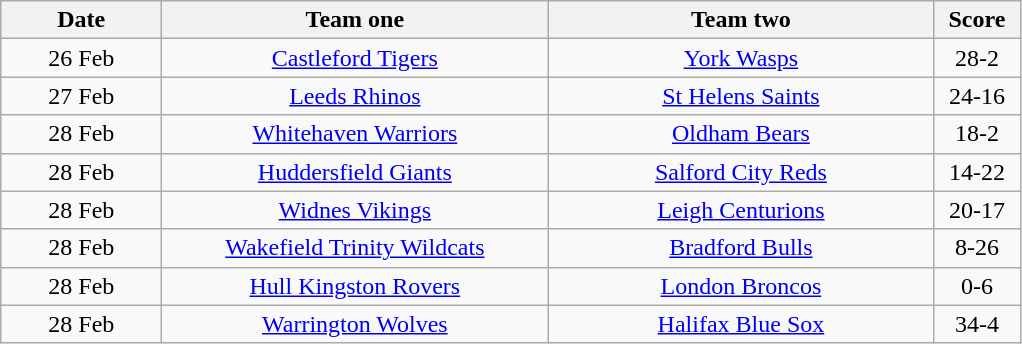<table class="wikitable" style="text-align: center">
<tr>
<th width=100>Date</th>
<th width=250>Team one</th>
<th width=250>Team two</th>
<th width=50>Score</th>
</tr>
<tr>
<td>26 Feb</td>
<td><a href='#'>Castleford Tigers</a></td>
<td><a href='#'>York Wasps</a></td>
<td>28-2</td>
</tr>
<tr>
<td>27 Feb</td>
<td><a href='#'>Leeds Rhinos</a></td>
<td><a href='#'>St Helens Saints</a></td>
<td>24-16</td>
</tr>
<tr>
<td>28 Feb</td>
<td><a href='#'>Whitehaven Warriors</a></td>
<td><a href='#'>Oldham Bears</a></td>
<td>18-2</td>
</tr>
<tr>
<td>28 Feb</td>
<td><a href='#'>Huddersfield Giants</a></td>
<td><a href='#'>Salford City Reds</a></td>
<td>14-22</td>
</tr>
<tr>
<td>28 Feb</td>
<td><a href='#'>Widnes Vikings</a></td>
<td><a href='#'>Leigh Centurions</a></td>
<td>20-17</td>
</tr>
<tr>
<td>28 Feb</td>
<td><a href='#'>Wakefield Trinity Wildcats</a></td>
<td><a href='#'>Bradford Bulls</a></td>
<td>8-26</td>
</tr>
<tr>
<td>28 Feb</td>
<td><a href='#'>Hull Kingston Rovers</a></td>
<td><a href='#'>London Broncos</a></td>
<td>0-6</td>
</tr>
<tr>
<td>28 Feb</td>
<td><a href='#'>Warrington Wolves</a></td>
<td><a href='#'>Halifax Blue Sox</a></td>
<td>34-4</td>
</tr>
</table>
